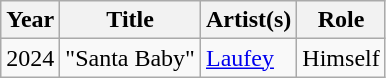<table class="wikitable sortable">
<tr>
<th>Year</th>
<th>Title</th>
<th>Artist(s)</th>
<th>Role</th>
</tr>
<tr>
<td>2024</td>
<td>"Santa Baby"</td>
<td><a href='#'> Laufey</a></td>
<td>Himself</td>
</tr>
</table>
